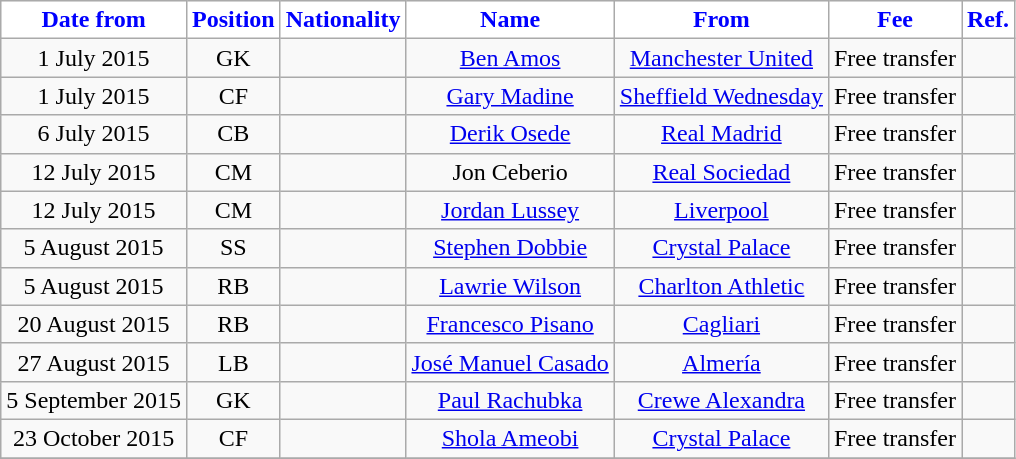<table class="wikitable" style="text-align:center;">
<tr>
<th style="background:#FFFFFF; color:#0000FF;">Date from</th>
<th style="background:#FFFFFF; color:#0000FF;">Position</th>
<th style="background:#FFFFFF; color:#0000FF;">Nationality</th>
<th style="background:#FFFFFF; color:#0000FF;">Name</th>
<th style="background:#FFFFFF; color:#0000FF;">From</th>
<th style="background:#FFFFFF; color:#0000FF;">Fee</th>
<th style="background:#FFFFFF; color:#0000FF;">Ref.</th>
</tr>
<tr>
<td>1 July 2015</td>
<td>GK</td>
<td></td>
<td><a href='#'>Ben Amos</a></td>
<td><a href='#'>Manchester United</a></td>
<td>Free transfer</td>
<td></td>
</tr>
<tr>
<td>1 July 2015</td>
<td>CF</td>
<td></td>
<td><a href='#'>Gary Madine</a></td>
<td><a href='#'>Sheffield Wednesday</a></td>
<td>Free transfer</td>
<td></td>
</tr>
<tr>
<td>6 July 2015</td>
<td>CB</td>
<td></td>
<td><a href='#'>Derik Osede</a></td>
<td><a href='#'>Real Madrid</a></td>
<td>Free transfer</td>
<td></td>
</tr>
<tr>
<td>12 July 2015</td>
<td>CM</td>
<td></td>
<td>Jon Ceberio</td>
<td><a href='#'>Real Sociedad</a></td>
<td>Free transfer</td>
<td></td>
</tr>
<tr>
<td>12 July 2015</td>
<td>CM</td>
<td></td>
<td><a href='#'>Jordan Lussey</a></td>
<td><a href='#'>Liverpool</a></td>
<td>Free transfer</td>
<td></td>
</tr>
<tr>
<td>5 August 2015</td>
<td>SS</td>
<td></td>
<td><a href='#'>Stephen Dobbie</a></td>
<td><a href='#'>Crystal Palace</a></td>
<td>Free transfer</td>
<td></td>
</tr>
<tr>
<td>5 August 2015</td>
<td>RB</td>
<td></td>
<td><a href='#'>Lawrie Wilson</a></td>
<td><a href='#'>Charlton Athletic</a></td>
<td>Free transfer</td>
<td></td>
</tr>
<tr>
<td>20 August 2015</td>
<td>RB</td>
<td></td>
<td><a href='#'>Francesco Pisano</a></td>
<td><a href='#'>Cagliari</a></td>
<td>Free transfer</td>
<td></td>
</tr>
<tr>
<td>27 August 2015</td>
<td>LB</td>
<td></td>
<td><a href='#'>José Manuel Casado</a></td>
<td><a href='#'>Almería</a></td>
<td>Free transfer</td>
<td></td>
</tr>
<tr>
<td>5 September 2015</td>
<td>GK</td>
<td></td>
<td><a href='#'>Paul Rachubka</a></td>
<td><a href='#'>Crewe Alexandra</a></td>
<td>Free transfer</td>
<td></td>
</tr>
<tr>
<td>23 October 2015</td>
<td>CF</td>
<td></td>
<td><a href='#'>Shola Ameobi</a></td>
<td><a href='#'>Crystal Palace</a></td>
<td>Free transfer</td>
<td></td>
</tr>
<tr>
</tr>
</table>
